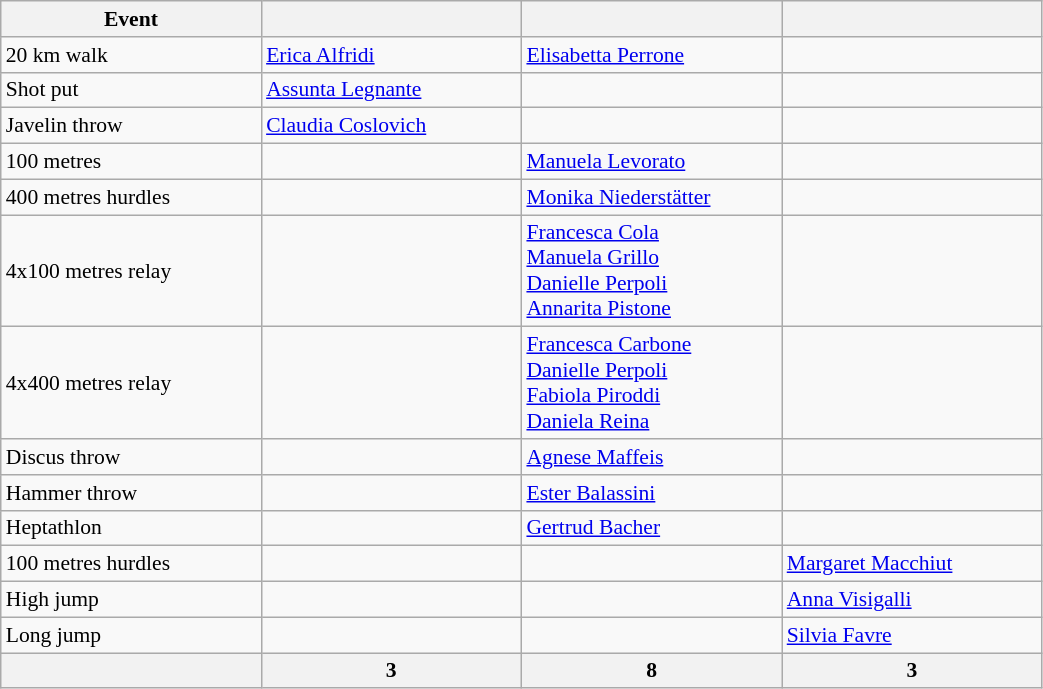<table class="wikitable" width=55% style="font-size:90%; text-align:left;">
<tr>
<th width=25%>Event</th>
<th width=25%></th>
<th width=25%></th>
<th width=25%></th>
</tr>
<tr>
<td>20 km walk</td>
<td><a href='#'>Erica Alfridi</a></td>
<td><a href='#'>Elisabetta Perrone</a></td>
<td></td>
</tr>
<tr>
<td>Shot put</td>
<td><a href='#'>Assunta Legnante</a></td>
<td></td>
<td></td>
</tr>
<tr>
<td>Javelin throw</td>
<td><a href='#'>Claudia Coslovich</a></td>
<td></td>
<td></td>
</tr>
<tr>
<td>100 metres</td>
<td></td>
<td><a href='#'>Manuela Levorato</a></td>
<td></td>
</tr>
<tr>
<td>400 metres hurdles</td>
<td></td>
<td><a href='#'>Monika Niederstätter</a></td>
<td></td>
</tr>
<tr>
<td>4x100 metres relay</td>
<td></td>
<td><a href='#'>Francesca Cola</a><br><a href='#'>Manuela Grillo</a><br><a href='#'>Danielle Perpoli</a><br><a href='#'>Annarita Pistone</a></td>
<td></td>
</tr>
<tr>
<td>4x400 metres relay</td>
<td></td>
<td><a href='#'>Francesca Carbone</a><br><a href='#'>Danielle Perpoli</a><br><a href='#'>Fabiola Piroddi</a><br><a href='#'>Daniela Reina</a></td>
<td></td>
</tr>
<tr>
<td>Discus throw</td>
<td></td>
<td><a href='#'>Agnese Maffeis</a></td>
<td></td>
</tr>
<tr>
<td>Hammer throw</td>
<td></td>
<td><a href='#'>Ester Balassini</a></td>
<td></td>
</tr>
<tr>
<td>Heptathlon</td>
<td></td>
<td><a href='#'>Gertrud Bacher</a></td>
<td></td>
</tr>
<tr>
<td>100 metres hurdles</td>
<td></td>
<td></td>
<td><a href='#'>Margaret Macchiut</a></td>
</tr>
<tr>
<td>High jump</td>
<td></td>
<td></td>
<td><a href='#'>Anna Visigalli</a></td>
</tr>
<tr>
<td>Long jump</td>
<td></td>
<td></td>
<td><a href='#'>Silvia Favre</a></td>
</tr>
<tr>
<th></th>
<th>3</th>
<th>8</th>
<th>3</th>
</tr>
</table>
